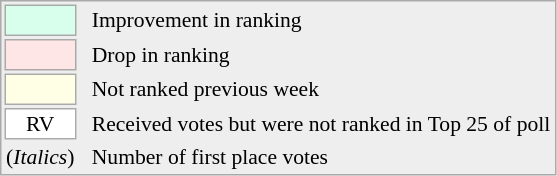<table align="left" style="font-size:90%; border:1px solid #aaaaaa; white-space:nowrap; background:#eeeeee;">
<tr>
<td style="background:#d8ffeb; width:20px; border:1px solid #aaaaaa;"> </td>
<td rowspan="5"> </td>
<td>Improvement in ranking</td>
</tr>
<tr>
<td style="background:#ffe6e6; width:20px; border:1px solid #aaaaaa;"> </td>
<td>Drop in ranking</td>
</tr>
<tr>
<td style="background:#ffffe6; width:20px; border:1px solid #aaaaaa;"> </td>
<td>Not ranked previous week</td>
</tr>
<tr>
<td align="center" style="width:20px; border:1px solid #aaaaaa; background:white;">RV</td>
<td>Received votes but were not ranked in Top 25 of poll</td>
</tr>
<tr>
<td>(<em>Italics</em>)</td>
<td>Number of first place votes</td>
</tr>
</table>
